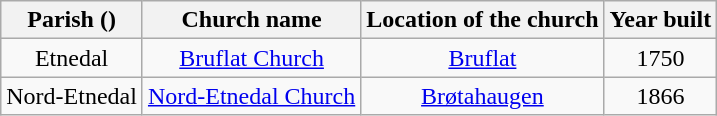<table class="wikitable" style="text-align:center">
<tr>
<th>Parish ()</th>
<th>Church name</th>
<th>Location of the church</th>
<th>Year built</th>
</tr>
<tr>
<td rowspan="1">Etnedal</td>
<td><a href='#'>Bruflat Church</a></td>
<td><a href='#'>Bruflat</a></td>
<td>1750</td>
</tr>
<tr>
<td rowspan="1">Nord-Etnedal</td>
<td><a href='#'>Nord-Etnedal Church</a></td>
<td><a href='#'>Brøtahaugen</a></td>
<td>1866</td>
</tr>
</table>
